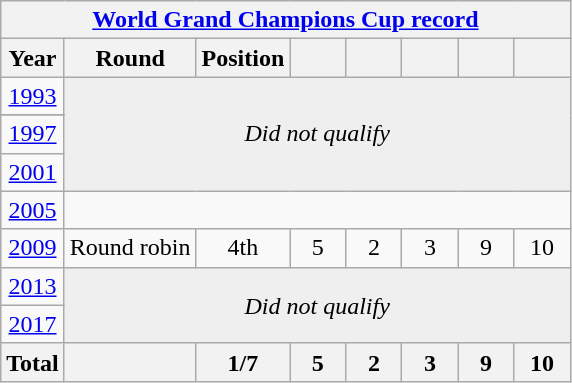<table class="wikitable collapsible collapsed" style="text-align: center;">
<tr>
<th colspan=8><a href='#'>World Grand Champions Cup record</a></th>
</tr>
<tr>
<th>Year</th>
<th>Round</th>
<th>Position</th>
<th width=30></th>
<th width=30></th>
<th width=30></th>
<th width=30></th>
<th width=30></th>
</tr>
<tr>
<td> <a href='#'>1993</a></td>
<td colspan=7 rowspan=4 bgcolor=#EFEFEF><em>Did not qualify</em></td>
</tr>
<tr>
</tr>
<tr>
<td> <a href='#'>1997</a></td>
</tr>
<tr>
<td> <a href='#'>2001</a></td>
</tr>
<tr>
<td> <a href='#'>2005</a></td>
</tr>
<tr>
<td> <a href='#'>2009</a></td>
<td>Round robin</td>
<td>4th</td>
<td>5</td>
<td>2</td>
<td>3</td>
<td>9</td>
<td>10</td>
</tr>
<tr>
<td> <a href='#'>2013</a></td>
<td colspan=7 rowspan=2 bgcolor=#EFEFEF><em>Did not qualify</em></td>
</tr>
<tr>
<td> <a href='#'>2017</a></td>
</tr>
<tr>
<th>Total</th>
<th></th>
<th>1/7</th>
<th>5</th>
<th>2</th>
<th>3</th>
<th>9</th>
<th>10</th>
</tr>
</table>
